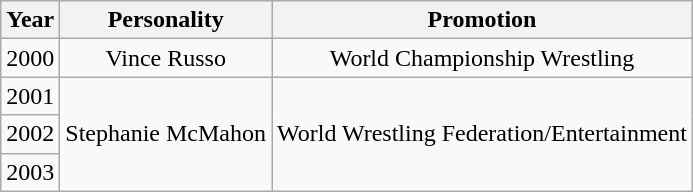<table class="wikitable sortable" style="text-align: center">
<tr>
<th>Year</th>
<th>Personality</th>
<th>Promotion</th>
</tr>
<tr>
<td>2000</td>
<td>Vince Russo</td>
<td>World Championship Wrestling</td>
</tr>
<tr>
<td>2001</td>
<td rowspan=3>Stephanie McMahon</td>
<td rowspan=3>World Wrestling Federation/Entertainment</td>
</tr>
<tr>
<td>2002</td>
</tr>
<tr>
<td>2003</td>
</tr>
</table>
